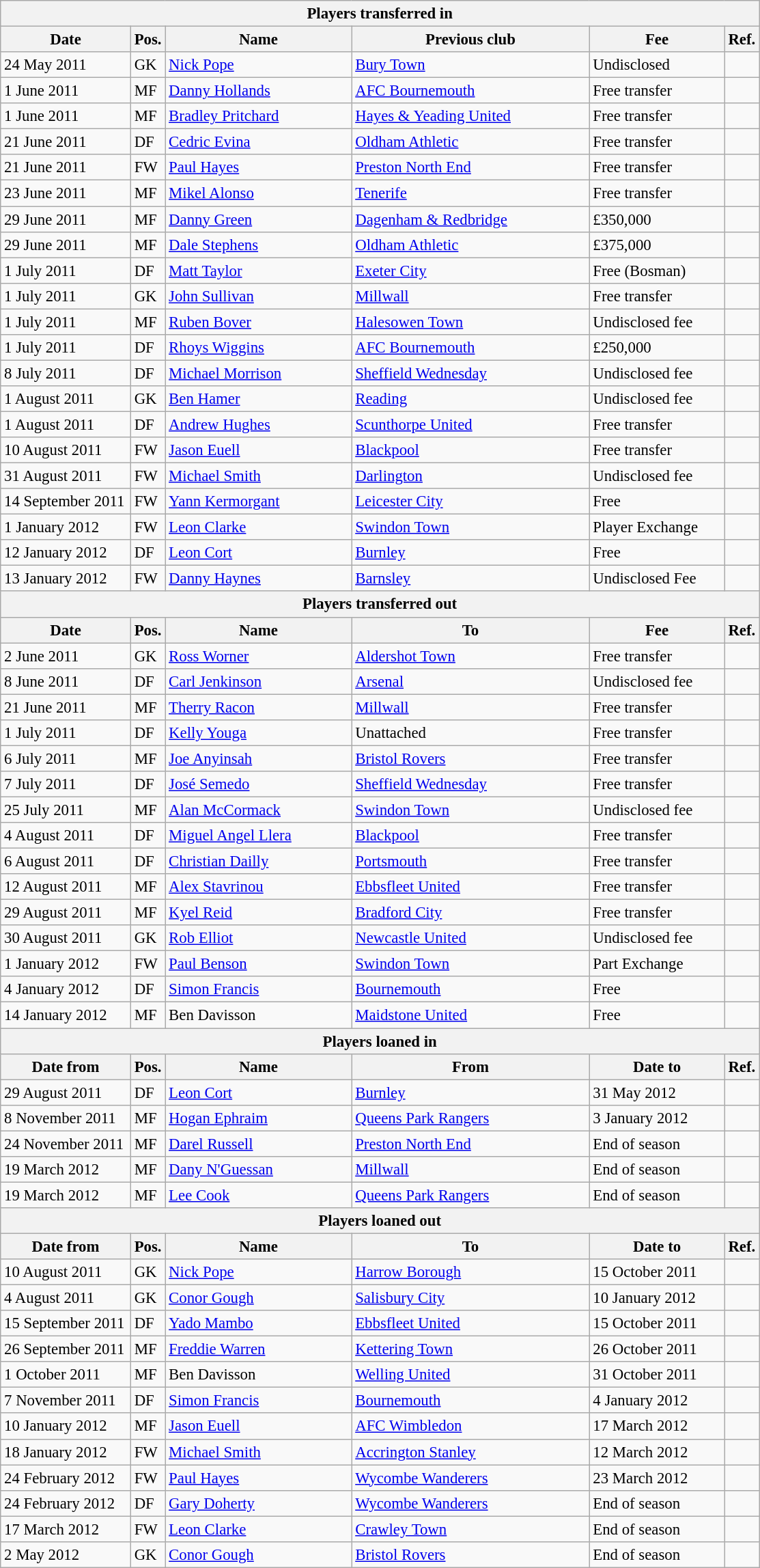<table class="wikitable" style="font-size:95%;">
<tr>
<th colspan="6">Players transferred in</th>
</tr>
<tr>
<th style="width:120px;">Date</th>
<th style="width:25px;">Pos.</th>
<th style="width:175px;">Name</th>
<th style="width:225px;">Previous club</th>
<th style="width:125px;">Fee</th>
<th style="width:25px;">Ref.</th>
</tr>
<tr>
<td>24 May 2011</td>
<td>GK</td>
<td> <a href='#'>Nick Pope</a></td>
<td> <a href='#'>Bury Town</a></td>
<td>Undisclosed</td>
<td></td>
</tr>
<tr>
<td>1 June 2011</td>
<td>MF</td>
<td> <a href='#'>Danny Hollands</a></td>
<td> <a href='#'>AFC Bournemouth</a></td>
<td>Free transfer</td>
<td></td>
</tr>
<tr>
<td>1 June 2011</td>
<td>MF</td>
<td> <a href='#'>Bradley Pritchard</a></td>
<td> <a href='#'>Hayes & Yeading United</a></td>
<td>Free transfer</td>
<td></td>
</tr>
<tr>
<td>21 June 2011</td>
<td>DF</td>
<td> <a href='#'>Cedric Evina</a></td>
<td> <a href='#'>Oldham Athletic</a></td>
<td>Free transfer</td>
<td></td>
</tr>
<tr>
<td>21 June 2011</td>
<td>FW</td>
<td> <a href='#'>Paul Hayes</a></td>
<td> <a href='#'>Preston North End</a></td>
<td>Free transfer</td>
<td></td>
</tr>
<tr>
<td>23 June 2011</td>
<td>MF</td>
<td> <a href='#'>Mikel Alonso</a></td>
<td> <a href='#'>Tenerife</a></td>
<td>Free transfer</td>
<td></td>
</tr>
<tr>
<td>29 June 2011</td>
<td>MF</td>
<td> <a href='#'>Danny Green</a></td>
<td> <a href='#'>Dagenham & Redbridge</a></td>
<td>£350,000</td>
<td></td>
</tr>
<tr>
<td>29 June 2011</td>
<td>MF</td>
<td> <a href='#'>Dale Stephens</a></td>
<td> <a href='#'>Oldham Athletic</a></td>
<td>£375,000</td>
<td></td>
</tr>
<tr>
<td>1 July 2011</td>
<td>DF</td>
<td> <a href='#'>Matt Taylor</a></td>
<td> <a href='#'>Exeter City</a></td>
<td>Free (Bosman)</td>
<td></td>
</tr>
<tr>
<td>1 July 2011</td>
<td>GK</td>
<td> <a href='#'>John Sullivan</a></td>
<td> <a href='#'>Millwall</a></td>
<td>Free transfer</td>
<td></td>
</tr>
<tr>
<td>1 July 2011</td>
<td>MF</td>
<td> <a href='#'>Ruben Bover</a></td>
<td> <a href='#'>Halesowen Town</a></td>
<td>Undisclosed fee</td>
<td></td>
</tr>
<tr>
<td>1 July 2011</td>
<td>DF</td>
<td> <a href='#'>Rhoys Wiggins</a></td>
<td> <a href='#'>AFC Bournemouth</a></td>
<td>£250,000</td>
<td></td>
</tr>
<tr>
<td>8 July 2011</td>
<td>DF</td>
<td> <a href='#'>Michael Morrison</a></td>
<td> <a href='#'>Sheffield Wednesday</a></td>
<td>Undisclosed fee</td>
<td></td>
</tr>
<tr>
<td>1 August 2011</td>
<td>GK</td>
<td> <a href='#'>Ben Hamer</a></td>
<td> <a href='#'>Reading</a></td>
<td>Undisclosed fee</td>
<td></td>
</tr>
<tr>
<td>1 August 2011</td>
<td>DF</td>
<td> <a href='#'>Andrew Hughes</a></td>
<td> <a href='#'>Scunthorpe United</a></td>
<td>Free transfer</td>
<td></td>
</tr>
<tr>
<td>10 August 2011</td>
<td>FW</td>
<td> <a href='#'>Jason Euell</a></td>
<td> <a href='#'>Blackpool</a></td>
<td>Free transfer</td>
<td></td>
</tr>
<tr>
<td>31 August 2011</td>
<td>FW</td>
<td> <a href='#'>Michael Smith</a></td>
<td> <a href='#'>Darlington</a></td>
<td>Undisclosed fee</td>
<td></td>
</tr>
<tr>
<td>14 September 2011</td>
<td>FW</td>
<td> <a href='#'>Yann Kermorgant</a></td>
<td> <a href='#'>Leicester City</a></td>
<td>Free</td>
<td></td>
</tr>
<tr>
<td>1 January 2012</td>
<td>FW</td>
<td> <a href='#'>Leon Clarke</a></td>
<td> <a href='#'>Swindon Town</a></td>
<td>Player Exchange</td>
<td></td>
</tr>
<tr>
<td>12 January 2012</td>
<td>DF</td>
<td> <a href='#'>Leon Cort</a></td>
<td> <a href='#'>Burnley</a></td>
<td>Free</td>
<td></td>
</tr>
<tr>
<td>13 January 2012</td>
<td>FW</td>
<td> <a href='#'>Danny Haynes</a></td>
<td> <a href='#'>Barnsley</a></td>
<td>Undisclosed Fee</td>
<td></td>
</tr>
<tr>
<th colspan="6">Players transferred out</th>
</tr>
<tr>
<th>Date</th>
<th>Pos.</th>
<th>Name</th>
<th>To</th>
<th>Fee</th>
<th>Ref.</th>
</tr>
<tr>
<td>2 June 2011</td>
<td>GK</td>
<td> <a href='#'>Ross Worner</a></td>
<td> <a href='#'>Aldershot Town</a></td>
<td>Free transfer</td>
<td></td>
</tr>
<tr>
<td>8 June 2011</td>
<td>DF</td>
<td> <a href='#'>Carl Jenkinson</a></td>
<td> <a href='#'>Arsenal</a></td>
<td>Undisclosed fee</td>
<td></td>
</tr>
<tr>
<td>21 June 2011</td>
<td>MF</td>
<td> <a href='#'>Therry Racon</a></td>
<td> <a href='#'>Millwall</a></td>
<td>Free transfer</td>
<td></td>
</tr>
<tr>
<td>1 July 2011</td>
<td>DF</td>
<td> <a href='#'>Kelly Youga</a></td>
<td>Unattached</td>
<td>Free transfer</td>
<td></td>
</tr>
<tr>
<td>6 July 2011</td>
<td>MF</td>
<td> <a href='#'>Joe Anyinsah</a></td>
<td> <a href='#'>Bristol Rovers</a></td>
<td>Free transfer</td>
<td></td>
</tr>
<tr>
<td>7 July 2011</td>
<td>DF</td>
<td> <a href='#'>José Semedo</a></td>
<td> <a href='#'>Sheffield Wednesday</a></td>
<td>Free transfer</td>
<td></td>
</tr>
<tr>
<td>25 July 2011</td>
<td>MF</td>
<td> <a href='#'>Alan McCormack</a></td>
<td> <a href='#'>Swindon Town</a></td>
<td>Undisclosed fee</td>
<td></td>
</tr>
<tr>
<td>4 August 2011</td>
<td>DF</td>
<td> <a href='#'>Miguel Angel Llera</a></td>
<td> <a href='#'>Blackpool</a></td>
<td>Free transfer</td>
<td></td>
</tr>
<tr>
<td>6 August 2011</td>
<td>DF</td>
<td> <a href='#'>Christian Dailly</a></td>
<td> <a href='#'>Portsmouth</a></td>
<td>Free transfer</td>
<td></td>
</tr>
<tr>
<td>12 August 2011</td>
<td>MF</td>
<td> <a href='#'>Alex Stavrinou</a></td>
<td> <a href='#'>Ebbsfleet United</a></td>
<td>Free transfer</td>
<td></td>
</tr>
<tr>
<td>29 August 2011</td>
<td>MF</td>
<td> <a href='#'>Kyel Reid</a></td>
<td> <a href='#'>Bradford City</a></td>
<td>Free transfer</td>
<td></td>
</tr>
<tr>
<td>30 August 2011</td>
<td>GK</td>
<td> <a href='#'>Rob Elliot</a></td>
<td> <a href='#'>Newcastle United</a></td>
<td>Undisclosed fee</td>
<td></td>
</tr>
<tr>
<td>1 January 2012</td>
<td>FW</td>
<td> <a href='#'>Paul Benson</a></td>
<td> <a href='#'>Swindon Town</a></td>
<td>Part Exchange</td>
<td></td>
</tr>
<tr>
<td>4 January 2012</td>
<td>DF</td>
<td> <a href='#'>Simon Francis</a></td>
<td> <a href='#'>Bournemouth</a></td>
<td>Free</td>
<td></td>
</tr>
<tr>
<td>14 January 2012</td>
<td>MF</td>
<td> Ben Davisson</td>
<td> <a href='#'>Maidstone United</a></td>
<td>Free</td>
<td></td>
</tr>
<tr>
<th colspan="6">Players loaned in</th>
</tr>
<tr>
<th>Date from</th>
<th>Pos.</th>
<th>Name</th>
<th>From</th>
<th>Date to</th>
<th>Ref.</th>
</tr>
<tr>
<td>29 August 2011</td>
<td>DF</td>
<td> <a href='#'>Leon Cort</a></td>
<td> <a href='#'>Burnley</a></td>
<td>31 May 2012</td>
<td></td>
</tr>
<tr>
<td>8 November 2011</td>
<td>MF</td>
<td> <a href='#'>Hogan Ephraim</a></td>
<td> <a href='#'>Queens Park Rangers</a></td>
<td>3 January 2012</td>
<td></td>
</tr>
<tr>
<td>24 November 2011</td>
<td>MF</td>
<td> <a href='#'>Darel Russell</a></td>
<td> <a href='#'>Preston North End</a></td>
<td>End of season</td>
<td></td>
</tr>
<tr>
<td>19 March 2012</td>
<td>MF</td>
<td> <a href='#'>Dany N'Guessan</a></td>
<td> <a href='#'>Millwall</a></td>
<td>End of season</td>
<td></td>
</tr>
<tr>
<td>19 March 2012</td>
<td>MF</td>
<td> <a href='#'>Lee Cook</a></td>
<td> <a href='#'>Queens Park Rangers</a></td>
<td>End of season</td>
<td></td>
</tr>
<tr>
<th colspan="6">Players loaned out</th>
</tr>
<tr>
<th>Date from</th>
<th>Pos.</th>
<th>Name</th>
<th>To</th>
<th>Date to</th>
<th>Ref.</th>
</tr>
<tr>
<td>10 August 2011</td>
<td>GK</td>
<td> <a href='#'>Nick Pope</a></td>
<td> <a href='#'>Harrow Borough</a></td>
<td>15 October 2011</td>
<td></td>
</tr>
<tr>
<td>4 August 2011</td>
<td>GK</td>
<td> <a href='#'>Conor Gough</a></td>
<td> <a href='#'>Salisbury City</a></td>
<td>10 January 2012</td>
<td></td>
</tr>
<tr>
<td>15 September 2011</td>
<td>DF</td>
<td> <a href='#'>Yado Mambo</a></td>
<td> <a href='#'>Ebbsfleet United</a></td>
<td>15 October 2011</td>
<td></td>
</tr>
<tr>
<td>26 September 2011</td>
<td>MF</td>
<td> <a href='#'>Freddie Warren</a></td>
<td> <a href='#'>Kettering Town</a></td>
<td>26 October 2011</td>
<td></td>
</tr>
<tr>
<td>1 October 2011</td>
<td>MF</td>
<td> Ben Davisson</td>
<td> <a href='#'>Welling United</a></td>
<td>31 October 2011</td>
<td></td>
</tr>
<tr>
<td>7 November 2011</td>
<td>DF</td>
<td> <a href='#'>Simon Francis</a></td>
<td> <a href='#'>Bournemouth</a></td>
<td>4 January 2012</td>
<td></td>
</tr>
<tr>
<td>10 January 2012</td>
<td>MF</td>
<td> <a href='#'>Jason Euell</a></td>
<td> <a href='#'>AFC Wimbledon</a></td>
<td>17 March 2012</td>
<td></td>
</tr>
<tr>
<td>18 January 2012</td>
<td>FW</td>
<td> <a href='#'>Michael Smith</a></td>
<td> <a href='#'>Accrington Stanley</a></td>
<td>12 March 2012</td>
<td></td>
</tr>
<tr>
<td>24 February 2012</td>
<td>FW</td>
<td> <a href='#'>Paul Hayes</a></td>
<td> <a href='#'>Wycombe Wanderers</a></td>
<td>23 March 2012</td>
<td></td>
</tr>
<tr>
<td>24 February 2012</td>
<td>DF</td>
<td> <a href='#'>Gary Doherty</a></td>
<td> <a href='#'>Wycombe Wanderers</a></td>
<td>End of season</td>
<td></td>
</tr>
<tr>
<td>17 March 2012</td>
<td>FW</td>
<td> <a href='#'>Leon Clarke</a></td>
<td> <a href='#'>Crawley Town</a></td>
<td>End of season</td>
<td></td>
</tr>
<tr>
<td>2 May 2012</td>
<td>GK</td>
<td> <a href='#'>Conor Gough</a></td>
<td> <a href='#'>Bristol Rovers</a></td>
<td>End of season</td>
<td></td>
</tr>
</table>
